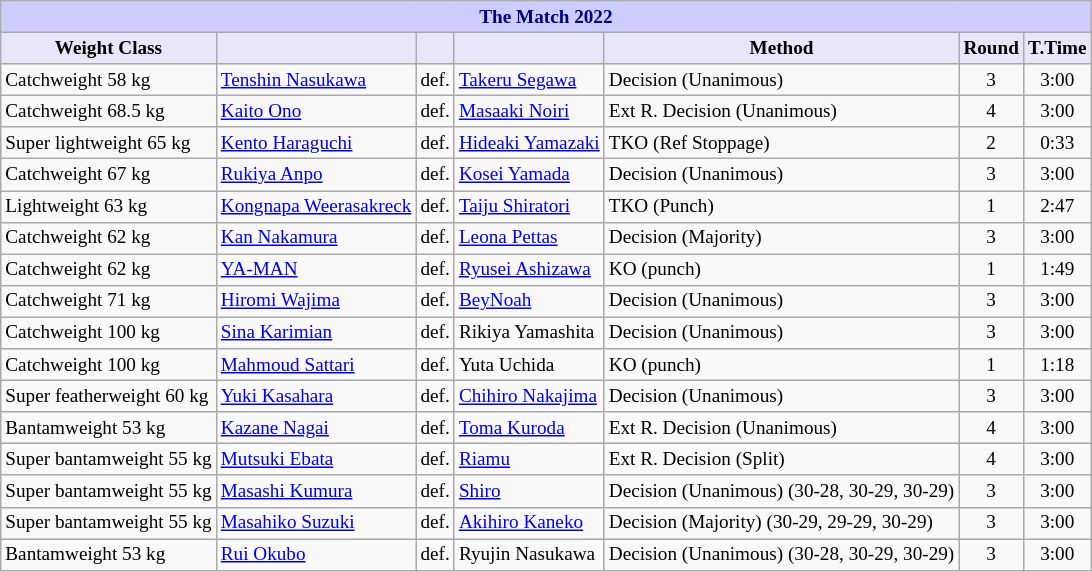<table class="wikitable" style="font-size: 80%;">
<tr>
<th colspan="7" style="background-color: #ccf; color: #000080; text-align: center;"><strong>The Match 2022</strong></th>
</tr>
<tr>
<th colspan="1" style="background-color: #E6E8FA; color: #000000; text-align: center;">Weight Class</th>
<th colspan="1" style="background-color: #E6E8FA; color: #000000; text-align: center;"></th>
<th colspan="1" style="background-color: #E6E8FA; color: #000000; text-align: center;"></th>
<th colspan="1" style="background-color: #E6E8FA; color: #000000; text-align: center;"></th>
<th colspan="1" style="background-color: #E6E8FA; color: #000000; text-align: center;">Method</th>
<th colspan="1" style="background-color: #E6E8FA; color: #000000; text-align: center;">Round</th>
<th colspan="1" style="background-color: #E6E8FA; color: #000000; text-align: center;">T.Time</th>
</tr>
<tr>
<td>Catchweight 58 kg</td>
<td><a href='#'>Tenshin Nasukawa</a></td>
<td align="center">def.</td>
<td><a href='#'>Takeru Segawa</a></td>
<td>Decision (Unanimous)</td>
<td align="center">3</td>
<td align="center">3:00</td>
</tr>
<tr>
<td>Catchweight 68.5 kg</td>
<td><a href='#'>Kaito Ono</a></td>
<td align="center">def.</td>
<td><a href='#'>Masaaki Noiri</a></td>
<td>Ext R. Decision (Unanimous)</td>
<td align="center">4</td>
<td align="center">3:00</td>
</tr>
<tr>
<td>Super lightweight 65 kg</td>
<td><a href='#'>Kento Haraguchi</a></td>
<td align="center">def.</td>
<td><a href='#'>Hideaki Yamazaki</a></td>
<td>TKO (Ref Stoppage)</td>
<td align="center">2</td>
<td align="center">0:33</td>
</tr>
<tr>
<td>Catchweight 67 kg</td>
<td><a href='#'>Rukiya Anpo</a></td>
<td align="center">def.</td>
<td><a href='#'>Kosei Yamada</a></td>
<td>Decision (Unanimous)</td>
<td align="center">3</td>
<td align="center">3:00</td>
</tr>
<tr>
<td>Lightweight 63 kg</td>
<td><a href='#'>Kongnapa Weerasakreck</a></td>
<td align="center">def.</td>
<td><a href='#'>Taiju Shiratori</a></td>
<td>TKO (Punch)</td>
<td align="center">1</td>
<td align="center">2:47</td>
</tr>
<tr>
<td>Catchweight 62 kg</td>
<td><a href='#'>Kan Nakamura</a></td>
<td align="center">def.</td>
<td><a href='#'>Leona Pettas</a></td>
<td>Decision (Majority)</td>
<td align="center">3</td>
<td align="center">3:00</td>
</tr>
<tr>
<td>Catchweight 62 kg</td>
<td><a href='#'>YA-MAN</a></td>
<td align="center">def.</td>
<td><a href='#'>Ryusei Ashizawa</a></td>
<td>KO (punch)</td>
<td align="center">1</td>
<td align="center">1:49</td>
</tr>
<tr>
<td>Catchweight 71 kg</td>
<td><a href='#'>Hiromi Wajima</a></td>
<td align="center">def.</td>
<td><a href='#'>BeyNoah</a></td>
<td>Decision (Unanimous)</td>
<td align="center">3</td>
<td align="center">3:00</td>
</tr>
<tr>
<td>Catchweight 100 kg</td>
<td><a href='#'>Sina Karimian</a></td>
<td align="center">def.</td>
<td>Rikiya Yamashita</td>
<td>Decision (Unanimous)</td>
<td align="center">3</td>
<td align="center">3:00</td>
</tr>
<tr>
<td>Catchweight 100 kg</td>
<td><a href='#'>Mahmoud Sattari</a></td>
<td align="center">def.</td>
<td>Yuta Uchida</td>
<td>KO (punch)</td>
<td align="center">1</td>
<td align="center">1:18</td>
</tr>
<tr>
<td>Super featherweight 60 kg</td>
<td><a href='#'>Yuki Kasahara</a></td>
<td align="center">def.</td>
<td><a href='#'>Chihiro Nakajima</a></td>
<td>Decision (Unanimous)</td>
<td align="center">3</td>
<td align="center">3:00</td>
</tr>
<tr>
<td>Bantamweight 53 kg</td>
<td><a href='#'>Kazane Nagai</a></td>
<td align="center">def.</td>
<td><a href='#'>Toma Kuroda</a></td>
<td>Ext R. Decision (Unanimous)</td>
<td align="center">4</td>
<td align="center">3:00</td>
</tr>
<tr>
<td>Super bantamweight 55 kg</td>
<td><a href='#'>Mutsuki Ebata</a></td>
<td align="center">def.</td>
<td><a href='#'>Riamu</a></td>
<td>Ext R. Decision (Split)</td>
<td align="center">4</td>
<td align="center">3:00</td>
</tr>
<tr>
<td>Super bantamweight 55 kg</td>
<td><a href='#'>Masashi Kumura</a></td>
<td align="center">def.</td>
<td><a href='#'>Shiro</a></td>
<td>Decision (Unanimous) (30-28, 30-29, 30-29)</td>
<td align="center">3</td>
<td align="center">3:00</td>
</tr>
<tr>
<td>Super bantamweight 55 kg</td>
<td><a href='#'>Masahiko Suzuki</a></td>
<td align="center">def.</td>
<td><a href='#'>Akihiro Kaneko</a></td>
<td>Decision (Majority) (30-29, 29-29, 30-29)</td>
<td align="center">3</td>
<td align="center">3:00</td>
</tr>
<tr>
<td>Bantamweight 53 kg</td>
<td><a href='#'>Rui Okubo</a></td>
<td align="center">def.</td>
<td>Ryujin Nasukawa</td>
<td>Decision (Unanimous) (30-28, 30-29, 30-29)</td>
<td align="center">3</td>
<td align="center">3:00</td>
</tr>
</table>
